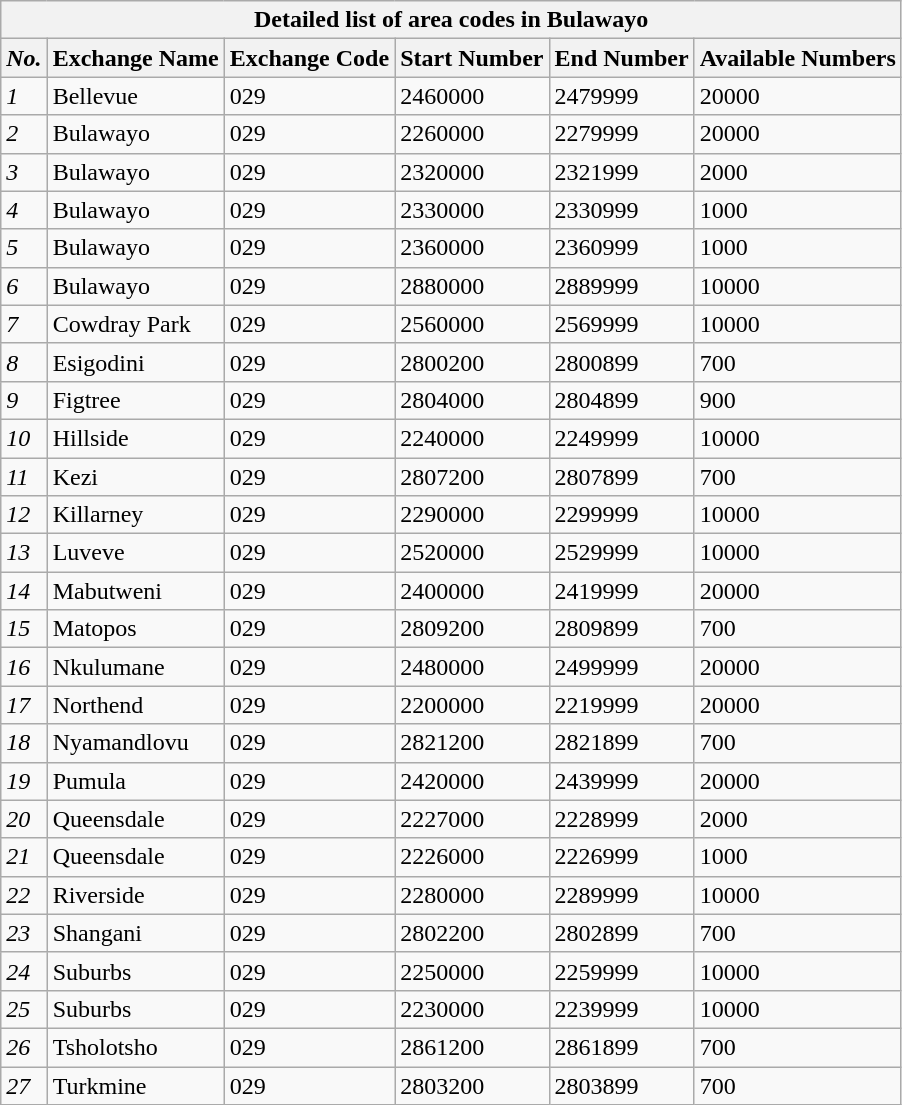<table class="wikitable">
<tr>
<th colspan="6"><strong>Detailed list of area codes in Bulawayo</strong></th>
</tr>
<tr>
<th><em>No.</em></th>
<th><strong>Exchange Name</strong></th>
<th><strong>Exchange Code</strong></th>
<th><strong>Start  Number</strong></th>
<th><strong>End  Number</strong></th>
<th><strong>Available  Numbers</strong></th>
</tr>
<tr>
<td><em>1</em></td>
<td>Bellevue</td>
<td>029</td>
<td>2460000</td>
<td>2479999</td>
<td>20000</td>
</tr>
<tr>
<td><em>2</em></td>
<td>Bulawayo</td>
<td>029</td>
<td>2260000</td>
<td>2279999</td>
<td>20000</td>
</tr>
<tr>
<td><em>3</em></td>
<td>Bulawayo</td>
<td>029</td>
<td>2320000</td>
<td>2321999</td>
<td>2000</td>
</tr>
<tr>
<td><em>4</em></td>
<td>Bulawayo</td>
<td>029</td>
<td>2330000</td>
<td>2330999</td>
<td>1000</td>
</tr>
<tr>
<td><em>5</em></td>
<td>Bulawayo</td>
<td>029</td>
<td>2360000</td>
<td>2360999</td>
<td>1000</td>
</tr>
<tr>
<td><em>6</em></td>
<td>Bulawayo</td>
<td>029</td>
<td>2880000</td>
<td>2889999</td>
<td>10000</td>
</tr>
<tr>
<td><em>7</em></td>
<td>Cowdray Park</td>
<td>029</td>
<td>2560000</td>
<td>2569999</td>
<td>10000</td>
</tr>
<tr>
<td><em>8</em></td>
<td>Esigodini</td>
<td>029</td>
<td>2800200</td>
<td>2800899</td>
<td>700</td>
</tr>
<tr>
<td><em>9</em></td>
<td>Figtree</td>
<td>029</td>
<td>2804000</td>
<td>2804899</td>
<td>900</td>
</tr>
<tr>
<td><em>10</em></td>
<td>Hillside</td>
<td>029</td>
<td>2240000</td>
<td>2249999</td>
<td>10000</td>
</tr>
<tr>
<td><em>11</em></td>
<td>Kezi</td>
<td>029</td>
<td>2807200</td>
<td>2807899</td>
<td>700</td>
</tr>
<tr>
<td><em>12</em></td>
<td>Killarney</td>
<td>029</td>
<td>2290000</td>
<td>2299999</td>
<td>10000</td>
</tr>
<tr>
<td><em>13</em></td>
<td>Luveve</td>
<td>029</td>
<td>2520000</td>
<td>2529999</td>
<td>10000</td>
</tr>
<tr>
<td><em>14</em></td>
<td>Mabutweni</td>
<td>029</td>
<td>2400000</td>
<td>2419999</td>
<td>20000</td>
</tr>
<tr>
<td><em>15</em></td>
<td>Matopos</td>
<td>029</td>
<td>2809200</td>
<td>2809899</td>
<td>700</td>
</tr>
<tr>
<td><em>16</em></td>
<td>Nkulumane</td>
<td>029</td>
<td>2480000</td>
<td>2499999</td>
<td>20000</td>
</tr>
<tr>
<td><em>17</em></td>
<td>Northend</td>
<td>029</td>
<td>2200000</td>
<td>2219999</td>
<td>20000</td>
</tr>
<tr>
<td><em>18</em></td>
<td>Nyamandlovu</td>
<td>029</td>
<td>2821200</td>
<td>2821899</td>
<td>700</td>
</tr>
<tr>
<td><em>19</em></td>
<td>Pumula</td>
<td>029</td>
<td>2420000</td>
<td>2439999</td>
<td>20000</td>
</tr>
<tr>
<td><em>20</em></td>
<td>Queensdale</td>
<td>029</td>
<td>2227000</td>
<td>2228999</td>
<td>2000</td>
</tr>
<tr>
<td><em>21</em></td>
<td>Queensdale</td>
<td>029</td>
<td>2226000</td>
<td>2226999</td>
<td>1000</td>
</tr>
<tr>
<td><em>22</em></td>
<td>Riverside</td>
<td>029</td>
<td>2280000</td>
<td>2289999</td>
<td>10000</td>
</tr>
<tr>
<td><em>23</em></td>
<td>Shangani</td>
<td>029</td>
<td>2802200</td>
<td>2802899</td>
<td>700</td>
</tr>
<tr>
<td><em>24</em></td>
<td>Suburbs</td>
<td>029</td>
<td>2250000</td>
<td>2259999</td>
<td>10000</td>
</tr>
<tr>
<td><em>25</em></td>
<td>Suburbs</td>
<td>029</td>
<td>2230000</td>
<td>2239999</td>
<td>10000</td>
</tr>
<tr>
<td><em>26</em></td>
<td>Tsholotsho</td>
<td>029</td>
<td>2861200</td>
<td>2861899</td>
<td>700</td>
</tr>
<tr>
<td><em>27</em></td>
<td>Turkmine</td>
<td>029</td>
<td>2803200</td>
<td>2803899</td>
<td>700</td>
</tr>
</table>
